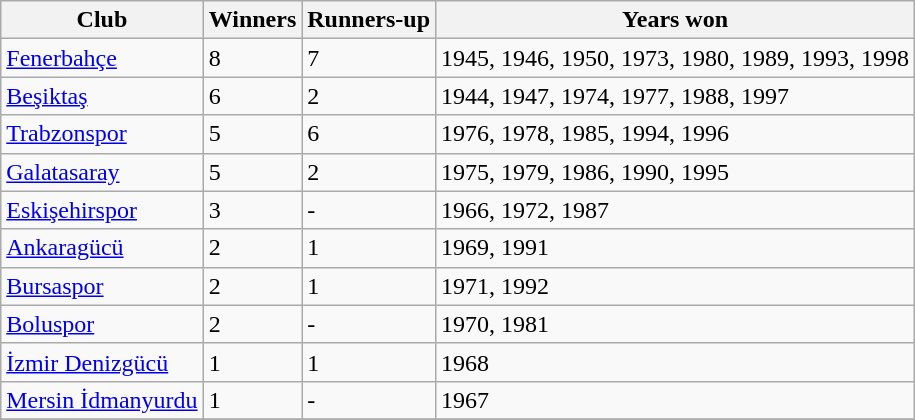<table class="wikitable">
<tr>
<th>Club</th>
<th>Winners</th>
<th>Runners-up</th>
<th>Years won</th>
</tr>
<tr>
<td><a href='#'>Fenerbahçe</a></td>
<td>8</td>
<td>7</td>
<td>1945, 1946, 1950, 1973, 1980, 1989, 1993, 1998</td>
</tr>
<tr>
<td><a href='#'>Beşiktaş</a></td>
<td>6</td>
<td>2</td>
<td>1944, 1947, 1974, 1977, 1988, 1997</td>
</tr>
<tr>
<td><a href='#'>Trabzonspor</a></td>
<td>5</td>
<td>6</td>
<td>1976, 1978, 1985, 1994, 1996</td>
</tr>
<tr>
<td><a href='#'>Galatasaray</a></td>
<td>5</td>
<td>2</td>
<td>1975, 1979, 1986, 1990, 1995</td>
</tr>
<tr>
<td><a href='#'>Eskişehirspor</a></td>
<td>3</td>
<td>-</td>
<td>1966, 1972, 1987</td>
</tr>
<tr>
<td><a href='#'>Ankaragücü</a></td>
<td>2</td>
<td>1</td>
<td>1969, 1991</td>
</tr>
<tr>
<td><a href='#'>Bursaspor</a></td>
<td>2</td>
<td>1</td>
<td>1971, 1992</td>
</tr>
<tr>
<td><a href='#'>Boluspor</a></td>
<td>2</td>
<td>-</td>
<td>1970, 1981</td>
</tr>
<tr>
<td><a href='#'>İzmir Denizgücü</a></td>
<td>1</td>
<td>1</td>
<td>1968</td>
</tr>
<tr>
<td><a href='#'>Mersin İdmanyurdu</a></td>
<td>1</td>
<td>-</td>
<td>1967</td>
</tr>
<tr>
</tr>
</table>
